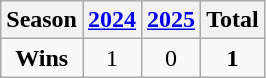<table class=wikitable>
<tr>
<th><strong>Season</strong></th>
<th><a href='#'>2024</a></th>
<th><a href='#'>2025</a></th>
<th><strong>Total</strong></th>
</tr>
<tr align=center>
<td><strong>Wins</strong></td>
<td>1</td>
<td>0</td>
<td><strong>1</strong></td>
</tr>
</table>
